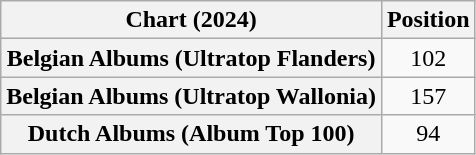<table class="wikitable sortable plainrowheaders" style="text-align:center">
<tr>
<th scope="column">Chart (2024)</th>
<th scope="column">Position</th>
</tr>
<tr>
<th scope="row">Belgian Albums (Ultratop Flanders)</th>
<td>102</td>
</tr>
<tr>
<th scope="row">Belgian Albums (Ultratop Wallonia)</th>
<td>157</td>
</tr>
<tr>
<th scope="row">Dutch Albums (Album Top 100)</th>
<td>94</td>
</tr>
</table>
